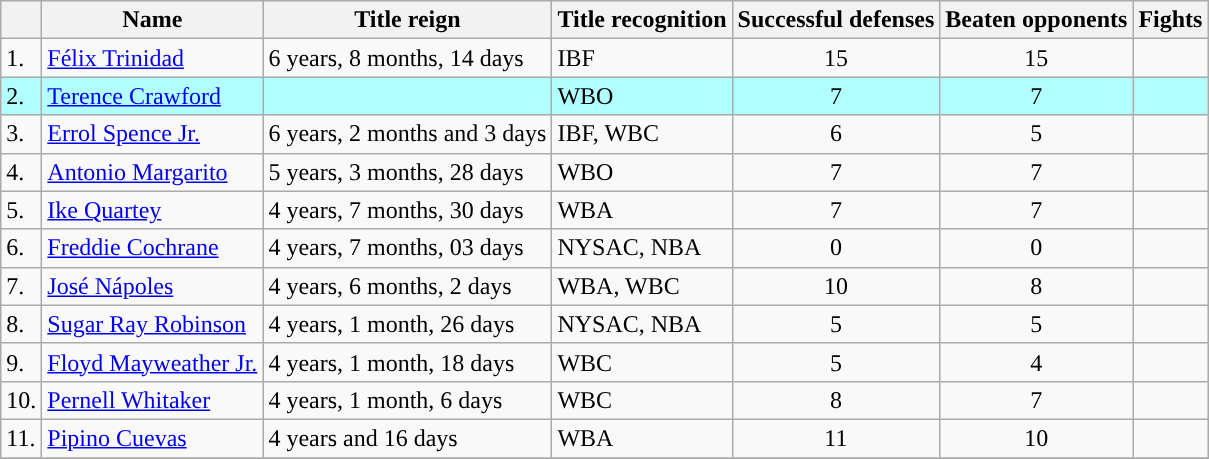<table class="sortable wikitable ">
<tr>
<th></th>
<th>Name</th>
<th>Title reign</th>
<th>Title recognition</th>
<th>Successful defenses</th>
<th>Beaten opponents</th>
<th>Fights</th>
</tr>
<tr>
<td>1.</td>
<td><a href='#'>Félix Trinidad</a></td>
<td>6 years, 8 months, 14 days</td>
<td>IBF</td>
<td style="text-align:center;">15</td>
<td style="text-align:center;">15</td>
<td></td>
</tr>
<tr style="background:#b2ffff;">
<td>2.</td>
<td><a href='#'>Terence Crawford</a></td>
<td></td>
<td>WBO</td>
<td style="text-align:center;">7</td>
<td style="text-align:center;">7</td>
<td></td>
</tr>
<tr>
<td>3.</td>
<td><a href='#'>Errol Spence Jr.</a></td>
<td>6 years, 2 months and 3 days</td>
<td>IBF, WBC</td>
<td style="text-align:center;">6</td>
<td style="text-align:center;">5</td>
<td></td>
</tr>
<tr>
<td>4.</td>
<td><a href='#'>Antonio Margarito</a></td>
<td>5 years, 3 months, 28 days</td>
<td>WBO</td>
<td style="text-align:center;">7</td>
<td style="text-align:center;">7</td>
<td></td>
</tr>
<tr>
<td>5.</td>
<td><a href='#'>Ike Quartey</a></td>
<td>4 years, 7 months, 30 days</td>
<td>WBA</td>
<td style="text-align:center;">7</td>
<td style="text-align:center;">7</td>
<td></td>
</tr>
<tr>
<td>6.</td>
<td><a href='#'>Freddie Cochrane</a></td>
<td>4 years, 7 months, 03 days</td>
<td>NYSAC, NBA</td>
<td style="text-align:center;">0</td>
<td style="text-align:center;">0</td>
<td></td>
</tr>
<tr>
<td>7.</td>
<td><a href='#'>José Nápoles</a></td>
<td>4 years, 6 months, 2 days</td>
<td>WBA, WBC</td>
<td style="text-align:center;">10</td>
<td style="text-align:center;">8</td>
<td></td>
</tr>
<tr>
<td>8.</td>
<td><a href='#'>Sugar Ray Robinson</a></td>
<td>4 years, 1 month, 26 days</td>
<td>NYSAC, NBA</td>
<td style="text-align:center;">5</td>
<td style="text-align:center;">5</td>
<td></td>
</tr>
<tr>
<td>9.</td>
<td><a href='#'>Floyd Mayweather Jr.</a></td>
<td>4 years, 1 month, 18 days</td>
<td>WBC</td>
<td style="text-align:center;">5</td>
<td style="text-align:center;">4</td>
<td></td>
</tr>
<tr>
<td>10.</td>
<td><a href='#'>Pernell Whitaker</a></td>
<td>4 years, 1 month, 6 days</td>
<td>WBC</td>
<td style="text-align:center;">8</td>
<td style="text-align:center;">7</td>
<td></td>
</tr>
<tr>
<td>11.</td>
<td><a href='#'>Pipino Cuevas</a></td>
<td>4 years and 16 days</td>
<td>WBA</td>
<td style="text-align:center;">11</td>
<td style="text-align:center;">10</td>
<td></td>
</tr>
<tr>
</tr>
</table>
